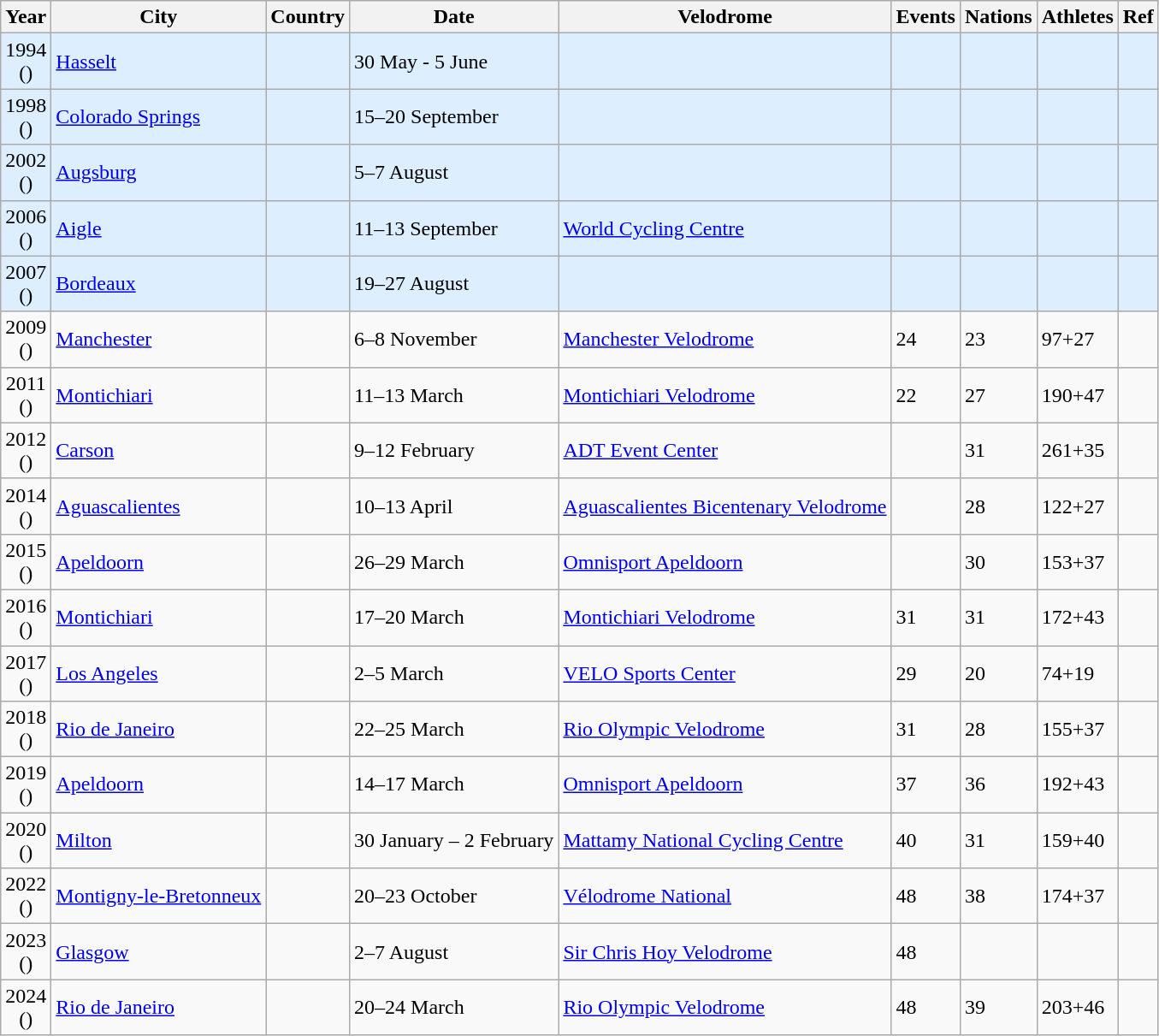<table class="wikitable">
<tr>
<th>Year</th>
<th>City</th>
<th>Country</th>
<th>Date</th>
<th>Velodrome</th>
<th>Events</th>
<th>Nations</th>
<th>Athletes</th>
<th>Ref</th>
</tr>
<tr bgcolor=#DDEEFF>
<td align=center>1994 <br>()</td>
<td><a href='#'>Hasselt</a></td>
<td></td>
<td>30 May - 5 June</td>
<td></td>
<td></td>
<td></td>
<td></td>
<td></td>
</tr>
<tr bgcolor=#DDEEFF>
<td align=center>1998 <br>()</td>
<td><a href='#'>Colorado Springs</a></td>
<td></td>
<td>15–20 September</td>
<td></td>
<td></td>
<td></td>
<td></td>
<td></td>
</tr>
<tr bgcolor=#DDEEFF>
<td align=center>2002 <br>()</td>
<td><a href='#'>Augsburg</a></td>
<td></td>
<td>5–7 August</td>
<td></td>
<td></td>
<td></td>
<td></td>
<td></td>
</tr>
<tr bgcolor=#DDEEFF>
<td align=center>2006 <br>()</td>
<td><a href='#'>Aigle</a></td>
<td></td>
<td>11–13 September</td>
<td><a href='#'>World Cycling Centre</a></td>
<td></td>
<td></td>
<td></td>
<td></td>
</tr>
<tr bgcolor=#DDEEFF>
<td align=center>2007 <br>()</td>
<td><a href='#'>Bordeaux</a></td>
<td></td>
<td>19–27 August</td>
<td></td>
<td></td>
<td></td>
<td></td>
<td></td>
</tr>
<tr>
<td align=center>2009 <br>()</td>
<td><a href='#'>Manchester</a></td>
<td></td>
<td>6–8 November</td>
<td><a href='#'>Manchester Velodrome</a></td>
<td>24</td>
<td>23</td>
<td>97+27</td>
<td></td>
</tr>
<tr>
<td align=center>2011 <br>()</td>
<td><a href='#'>Montichiari</a></td>
<td></td>
<td>11–13 March</td>
<td><a href='#'>Montichiari Velodrome</a></td>
<td>22</td>
<td>27</td>
<td>190+47</td>
<td></td>
</tr>
<tr>
<td align=center>2012 <br>()</td>
<td><a href='#'>Carson</a></td>
<td></td>
<td>9–12 February</td>
<td><a href='#'>ADT Event Center</a></td>
<td></td>
<td>31</td>
<td>261+35</td>
<td></td>
</tr>
<tr>
<td align=center>2014 <br>()</td>
<td><a href='#'>Aguascalientes</a></td>
<td></td>
<td>10–13 April</td>
<td><a href='#'>Aguascalientes Bicentenary Velodrome</a></td>
<td></td>
<td>28</td>
<td>122+27</td>
<td></td>
</tr>
<tr>
<td align=center>2015 <br>()</td>
<td><a href='#'>Apeldoorn</a></td>
<td></td>
<td>26–29 March</td>
<td><a href='#'>Omnisport Apeldoorn</a></td>
<td></td>
<td>30</td>
<td>153+37</td>
<td></td>
</tr>
<tr>
<td align=center>2016 <br>()</td>
<td><a href='#'>Montichiari</a></td>
<td></td>
<td>17–20 March</td>
<td><a href='#'>Montichiari Velodrome</a></td>
<td>31</td>
<td>31</td>
<td>172+43</td>
<td></td>
</tr>
<tr>
<td align=center>2017 <br>()</td>
<td><a href='#'>Los Angeles</a></td>
<td></td>
<td>2–5 March</td>
<td><a href='#'>VELO Sports Center</a></td>
<td>29</td>
<td>20</td>
<td>74+19</td>
<td></td>
</tr>
<tr>
<td align=center>2018 <br>()</td>
<td><a href='#'>Rio de Janeiro</a></td>
<td></td>
<td>22–25 March</td>
<td><a href='#'>Rio Olympic Velodrome</a></td>
<td>31</td>
<td>28</td>
<td>155+37</td>
<td></td>
</tr>
<tr>
<td align=center>2019 <br>()</td>
<td><a href='#'>Apeldoorn</a></td>
<td></td>
<td>14–17 March</td>
<td><a href='#'>Omnisport Apeldoorn</a></td>
<td>37</td>
<td>36</td>
<td>192+43</td>
<td></td>
</tr>
<tr>
<td align=center>2020 <br>()</td>
<td><a href='#'>Milton</a></td>
<td></td>
<td>30 January – 2 February</td>
<td><a href='#'>Mattamy National Cycling Centre</a></td>
<td>40</td>
<td>31</td>
<td>159+40</td>
<td></td>
</tr>
<tr>
<td align=center>2022<br>()</td>
<td><a href='#'>Montigny-le-Bretonneux</a></td>
<td></td>
<td>20–23 October</td>
<td><a href='#'>Vélodrome National</a></td>
<td>48</td>
<td>38</td>
<td>174+37</td>
<td></td>
</tr>
<tr>
<td align=center>2023<br>()</td>
<td><a href='#'>Glasgow</a></td>
<td></td>
<td>2–7 August</td>
<td><a href='#'>Sir Chris Hoy Velodrome</a></td>
<td>48</td>
<td></td>
<td></td>
<td></td>
</tr>
<tr>
<td align=center>2024<br>()</td>
<td><a href='#'>Rio de Janeiro</a></td>
<td></td>
<td>20–24 March</td>
<td><a href='#'>Rio Olympic Velodrome</a></td>
<td>48</td>
<td>39</td>
<td>203+46</td>
<td></td>
</tr>
</table>
